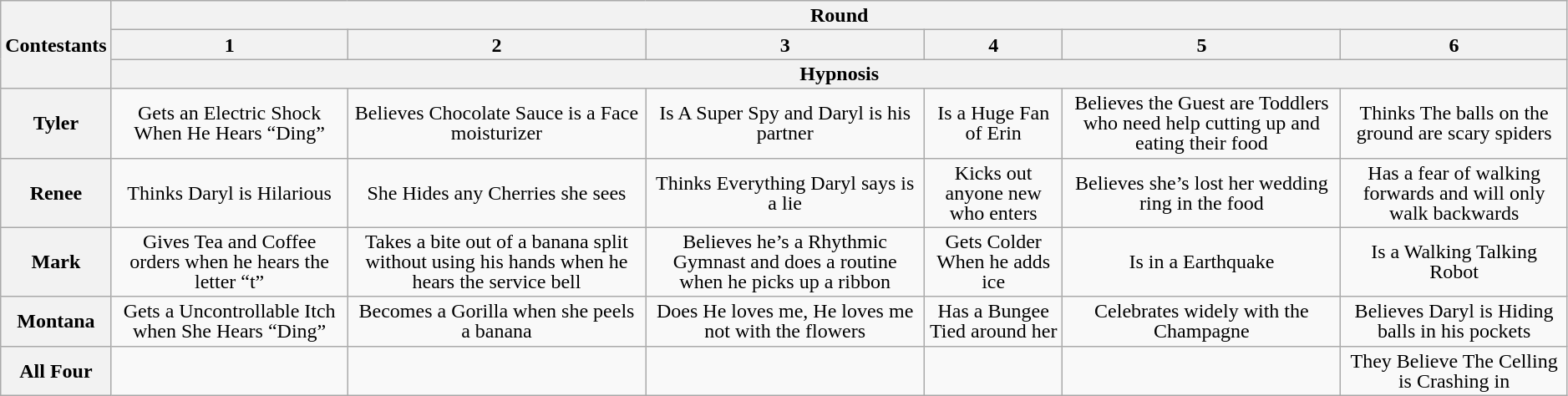<table class="wikitable plainrowheaders" style="text-align:center; line-height:16px; width:99%;">
<tr>
<th rowspan="3">Contestants</th>
<th colspan="6">Round</th>
</tr>
<tr>
<th>1</th>
<th>2</th>
<th>3</th>
<th>4</th>
<th>5</th>
<th>6</th>
</tr>
<tr>
<th colspan="6">Hypnosis</th>
</tr>
<tr>
<th>Tyler</th>
<td>Gets an Electric Shock When He Hears “Ding”</td>
<td>Believes Chocolate Sauce is a Face moisturizer</td>
<td>Is A Super Spy and Daryl is his partner</td>
<td>Is a Huge Fan of Erin</td>
<td>Believes the Guest are Toddlers who need help cutting up and eating their food</td>
<td>Thinks The balls on the ground are scary spiders</td>
</tr>
<tr>
<th>Renee</th>
<td>Thinks Daryl is Hilarious</td>
<td>She Hides any Cherries she sees</td>
<td>Thinks Everything Daryl says is a lie</td>
<td>Kicks out anyone new who enters</td>
<td>Believes she’s lost her wedding ring in the food</td>
<td>Has a fear of walking forwards and will only walk backwards</td>
</tr>
<tr>
<th>Mark</th>
<td>Gives Tea and Coffee orders when he hears the letter “t”</td>
<td>Takes a bite out of a banana split without using his hands when he hears the service bell</td>
<td>Believes he’s a Rhythmic Gymnast and does a routine when he picks up a ribbon</td>
<td>Gets Colder When he adds ice</td>
<td>Is in a Earthquake</td>
<td>Is a Walking Talking Robot</td>
</tr>
<tr>
<th>Montana</th>
<td>Gets a Uncontrollable Itch when She Hears “Ding”</td>
<td>Becomes a Gorilla when she peels a banana</td>
<td>Does He loves me, He loves me not with the flowers</td>
<td>Has a Bungee Tied around her</td>
<td>Celebrates widely with the Champagne</td>
<td>Believes Daryl is Hiding balls in his pockets</td>
</tr>
<tr>
<th>All Four</th>
<td></td>
<td></td>
<td></td>
<td></td>
<td></td>
<td>They Believe The Celling is Crashing in</td>
</tr>
</table>
